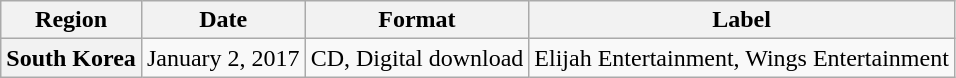<table class="wikitable plainrowheaders" style="text-align:left">
<tr>
<th scope="col">Region</th>
<th scope="col">Date</th>
<th scope="col">Format</th>
<th scope="col">Label</th>
</tr>
<tr>
<th scope="row">South Korea</th>
<td>January 2, 2017</td>
<td>CD, Digital download</td>
<td>Elijah Entertainment, Wings Entertainment</td>
</tr>
</table>
